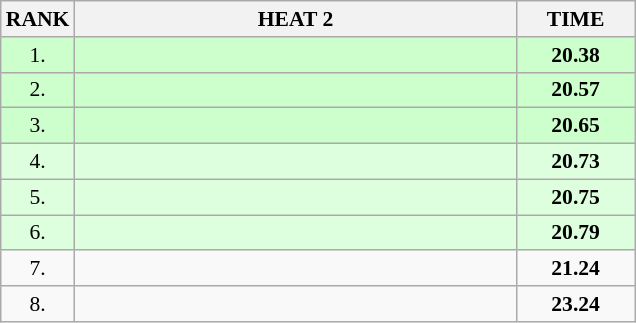<table class="wikitable" style="border-collapse: collapse; font-size: 90%;">
<tr>
<th>RANK</th>
<th style="width: 20em">HEAT 2</th>
<th style="width: 5em">TIME</th>
</tr>
<tr style="background:#ccffcc;">
<td align="center">1.</td>
<td></td>
<td align="center"><strong>20.38</strong></td>
</tr>
<tr style="background:#ccffcc;">
<td align="center">2.</td>
<td></td>
<td align="center"><strong>20.57</strong></td>
</tr>
<tr style="background:#ccffcc;">
<td align="center">3.</td>
<td></td>
<td align="center"><strong>20.65</strong></td>
</tr>
<tr style="background:#ddffdd;">
<td align="center">4.</td>
<td></td>
<td align="center"><strong>20.73</strong></td>
</tr>
<tr style="background:#ddffdd;">
<td align="center">5.</td>
<td></td>
<td align="center"><strong>20.75</strong></td>
</tr>
<tr style="background:#ddffdd;">
<td align="center">6.</td>
<td></td>
<td align="center"><strong>20.79</strong></td>
</tr>
<tr>
<td align="center">7.</td>
<td></td>
<td align="center"><strong>21.24</strong></td>
</tr>
<tr>
<td align="center">8.</td>
<td></td>
<td align="center"><strong>23.24</strong></td>
</tr>
</table>
